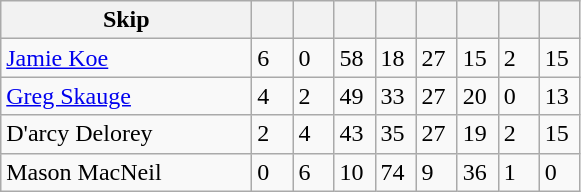<table class=wikitable>
<tr>
<th width=160>Skip</th>
<th width=20></th>
<th width=20></th>
<th width=20></th>
<th width=20></th>
<th width=20></th>
<th width=20></th>
<th width=20></th>
<th width=20></th>
</tr>
<tr>
<td><a href='#'>Jamie Koe</a></td>
<td>6</td>
<td>0</td>
<td>58</td>
<td>18</td>
<td>27</td>
<td>15</td>
<td>2</td>
<td>15</td>
</tr>
<tr>
<td><a href='#'>Greg Skauge</a></td>
<td>4</td>
<td>2</td>
<td>49</td>
<td>33</td>
<td>27</td>
<td>20</td>
<td>0</td>
<td>13</td>
</tr>
<tr>
<td>D'arcy Delorey</td>
<td>2</td>
<td>4</td>
<td>43</td>
<td>35</td>
<td>27</td>
<td>19</td>
<td>2</td>
<td>15</td>
</tr>
<tr>
<td>Mason MacNeil</td>
<td>0</td>
<td>6</td>
<td>10</td>
<td>74</td>
<td>9</td>
<td>36</td>
<td>1</td>
<td>0</td>
</tr>
</table>
